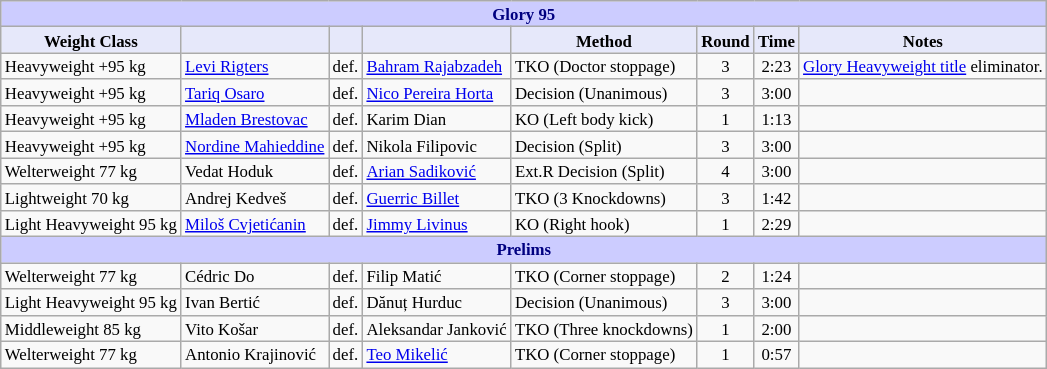<table class="wikitable" style="font-size: 70%;">
<tr>
<th colspan="8" style="background-color: #ccf; color: #000080; text-align: center;"><strong>Glory 95</strong></th>
</tr>
<tr>
<th colspan="1" style="background-color: #E6E8FA; color: #000000; text-align: center;">Weight Class</th>
<th colspan="1" style="background-color: #E6E8FA; color: #000000; text-align: center;"></th>
<th colspan="1" style="background-color: #E6E8FA; color: #000000; text-align: center;"></th>
<th colspan="1" style="background-color: #E6E8FA; color: #000000; text-align: center;"></th>
<th colspan="1" style="background-color: #E6E8FA; color: #000000; text-align: center;">Method</th>
<th colspan="1" style="background-color: #E6E8FA; color: #000000; text-align: center;">Round</th>
<th colspan="1" style="background-color: #E6E8FA; color: #000000; text-align: center;">Time</th>
<th colspan="1" style="background-color: #E6E8FA; color: #000000; text-align: center;">Notes</th>
</tr>
<tr>
<td>Heavyweight +95 kg</td>
<td> <a href='#'>Levi Rigters</a></td>
<td align=center>def.</td>
<td> <a href='#'>Bahram Rajabzadeh</a></td>
<td>TKO (Doctor stoppage)</td>
<td align=center>3</td>
<td align=center>2:23</td>
<td><a href='#'>Glory Heavyweight title</a> eliminator.</td>
</tr>
<tr>
<td>Heavyweight +95 kg</td>
<td> <a href='#'>Tariq Osaro</a></td>
<td align=center>def.</td>
<td> <a href='#'>Nico Pereira Horta</a></td>
<td>Decision (Unanimous)</td>
<td align=center>3</td>
<td align=center>3:00</td>
<td></td>
</tr>
<tr>
<td>Heavyweight +95 kg</td>
<td> <a href='#'>Mladen Brestovac</a></td>
<td align=center>def.</td>
<td> Karim Dian</td>
<td>KO (Left body kick)</td>
<td align=center>1</td>
<td align=center>1:13</td>
<td></td>
</tr>
<tr>
<td>Heavyweight +95 kg</td>
<td> <a href='#'>Nordine Mahieddine</a></td>
<td align=center>def.</td>
<td> Nikola Filipovic</td>
<td>Decision (Split)</td>
<td align=center>3</td>
<td align=center>3:00</td>
<td></td>
</tr>
<tr>
<td>Welterweight 77 kg</td>
<td> Vedat Hoduk</td>
<td align=center>def.</td>
<td> <a href='#'>Arian Sadiković</a></td>
<td>Ext.R Decision (Split)</td>
<td align=center>4</td>
<td align=center>3:00</td>
<td></td>
</tr>
<tr>
<td>Lightweight 70 kg</td>
<td> Andrej Kedveš</td>
<td align=center>def.</td>
<td> <a href='#'>Guerric Billet</a></td>
<td>TKO (3 Knockdowns)</td>
<td align=center>3</td>
<td align=center>1:42</td>
<td></td>
</tr>
<tr>
<td>Light Heavyweight 95 kg</td>
<td> <a href='#'>Miloš Cvjetićanin</a></td>
<td align=center>def.</td>
<td> <a href='#'>Jimmy Livinus</a></td>
<td>KO (Right hook)</td>
<td align=center>1</td>
<td align=center>2:29</td>
<td></td>
</tr>
<tr>
<th colspan="8" style="background-color: #ccf; color: #000080; text-align: center;"><strong>Prelims</strong></th>
</tr>
<tr>
<td>Welterweight 77 kg</td>
<td> Cédric Do</td>
<td align=center>def.</td>
<td> Filip Matić</td>
<td>TKO (Corner stoppage)</td>
<td align=center>2</td>
<td align=center>1:24</td>
<td></td>
</tr>
<tr>
<td>Light Heavyweight 95 kg</td>
<td> Ivan Bertić</td>
<td align=center>def.</td>
<td> Dănuț Hurduc</td>
<td>Decision (Unanimous)</td>
<td align=center>3</td>
<td align=center>3:00</td>
<td></td>
</tr>
<tr>
<td>Middleweight 85 kg</td>
<td> Vito Košar</td>
<td align=center>def.</td>
<td> Aleksandar Janković</td>
<td>TKO (Three knockdowns)</td>
<td align=center>1</td>
<td align=center>2:00</td>
<td></td>
</tr>
<tr>
<td>Welterweight 77 kg</td>
<td> Antonio Krajinović</td>
<td align=center>def.</td>
<td> <a href='#'>Teo Mikelić</a></td>
<td>TKO (Corner stoppage)</td>
<td align=center>1</td>
<td align=center>0:57</td>
<td></td>
</tr>
</table>
